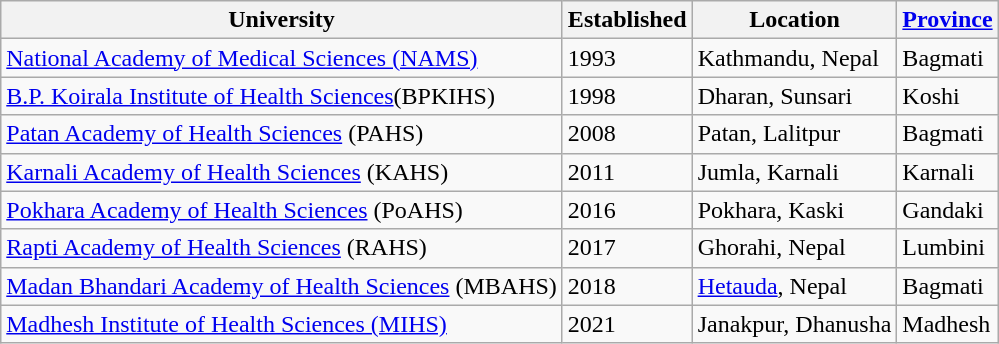<table class="wikitable sortable static-row-numbers static-row-header-text">
<tr>
<th>University</th>
<th>Established</th>
<th>Location</th>
<th><a href='#'>Province</a></th>
</tr>
<tr>
<td><a href='#'>National Academy of Medical Sciences (NAMS)</a></td>
<td>1993</td>
<td>Kathmandu, Nepal</td>
<td>Bagmati</td>
</tr>
<tr>
<td><a href='#'>B.P. Koirala Institute of Health Sciences</a>(BPKIHS)</td>
<td>1998</td>
<td>Dharan, Sunsari</td>
<td>Koshi</td>
</tr>
<tr>
<td><a href='#'>Patan Academy of Health Sciences</a> (PAHS)</td>
<td>2008</td>
<td>Patan, Lalitpur</td>
<td>Bagmati</td>
</tr>
<tr>
<td><a href='#'>Karnali Academy of Health Sciences</a> (KAHS)</td>
<td>2011</td>
<td>Jumla, Karnali</td>
<td>Karnali</td>
</tr>
<tr>
<td><a href='#'>Pokhara Academy of Health Sciences</a> (PoAHS)</td>
<td>2016</td>
<td>Pokhara, Kaski</td>
<td>Gandaki</td>
</tr>
<tr>
<td><a href='#'>Rapti Academy of Health Sciences</a> (RAHS)</td>
<td>2017</td>
<td>Ghorahi, Nepal</td>
<td>Lumbini</td>
</tr>
<tr>
<td><a href='#'>Madan Bhandari Academy of Health Sciences</a> (MBAHS)</td>
<td>2018</td>
<td><a href='#'>Hetauda</a>, Nepal</td>
<td>Bagmati</td>
</tr>
<tr>
<td><a href='#'>Madhesh Institute of Health Sciences (MIHS)</a></td>
<td>2021</td>
<td>Janakpur, Dhanusha</td>
<td>Madhesh</td>
</tr>
</table>
